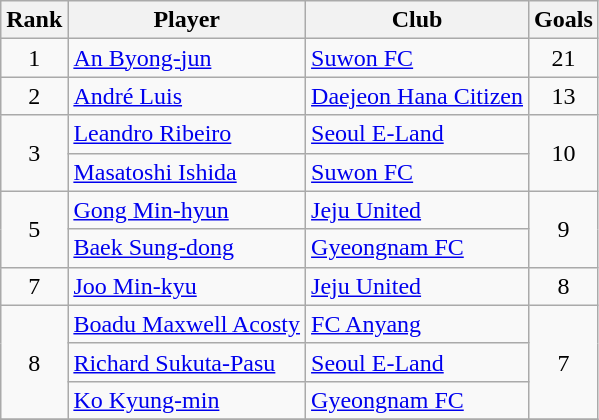<table class=wikitable>
<tr>
<th>Rank</th>
<th>Player</th>
<th>Club</th>
<th>Goals</th>
</tr>
<tr>
<td align=center>1</td>
<td> <a href='#'>An Byong-jun</a></td>
<td><a href='#'>Suwon FC</a></td>
<td align=center>21</td>
</tr>
<tr>
<td align=center>2</td>
<td> <a href='#'>André Luis</a></td>
<td><a href='#'>Daejeon Hana Citizen</a></td>
<td align=center>13</td>
</tr>
<tr>
<td align=center rowspan=2>3</td>
<td> <a href='#'>Leandro Ribeiro</a></td>
<td><a href='#'>Seoul E-Land</a></td>
<td align=center rowspan=2>10</td>
</tr>
<tr>
<td> <a href='#'>Masatoshi Ishida</a></td>
<td><a href='#'>Suwon FC</a></td>
</tr>
<tr>
<td align=center rowspan=2>5</td>
<td> <a href='#'>Gong Min-hyun</a></td>
<td><a href='#'>Jeju United</a></td>
<td align=center rowspan=2>9</td>
</tr>
<tr>
<td> <a href='#'>Baek Sung-dong</a></td>
<td><a href='#'>Gyeongnam FC</a></td>
</tr>
<tr>
<td align=center>7</td>
<td> <a href='#'>Joo Min-kyu</a></td>
<td><a href='#'>Jeju United</a></td>
<td align=center>8</td>
</tr>
<tr>
<td align=center rowspan=3>8</td>
<td> <a href='#'>Boadu Maxwell Acosty</a></td>
<td><a href='#'>FC Anyang</a></td>
<td align=center rowspan=3>7</td>
</tr>
<tr>
<td> <a href='#'>Richard Sukuta-Pasu</a></td>
<td><a href='#'>Seoul E-Land</a></td>
</tr>
<tr>
<td> <a href='#'>Ko Kyung-min</a></td>
<td><a href='#'>Gyeongnam FC</a></td>
</tr>
<tr>
</tr>
</table>
